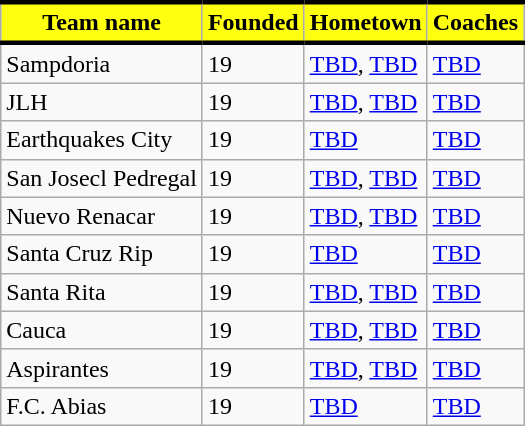<table class="wikitable">
<tr>
<th style="background:#FFFF10; color:black; border-top:black 3px solid; border-bottom:black 3px solid;">Team name</th>
<th style="background:#FFFF10; color:black; border-top:black 3px solid; border-bottom:black 3px solid;">Founded</th>
<th style="background:#FFFF10; color:black; border-top:black 3px solid; border-bottom:black 3px solid;">Hometown</th>
<th style="background:#FFFF10; color:black; border-top:black 3px solid; border-bottom:black 3px solid;">Coaches</th>
</tr>
<tr>
<td>Sampdoria</td>
<td>19</td>
<td> <a href='#'>TBD</a>, <a href='#'>TBD</a></td>
<td> <a href='#'>TBD</a></td>
</tr>
<tr>
<td>JLH</td>
<td>19</td>
<td> <a href='#'>TBD</a>, <a href='#'>TBD</a></td>
<td> <a href='#'>TBD</a></td>
</tr>
<tr>
<td>Earthquakes City</td>
<td>19</td>
<td> <a href='#'>TBD</a></td>
<td> <a href='#'>TBD</a></td>
</tr>
<tr>
<td>San Josecl Pedregal</td>
<td>19</td>
<td> <a href='#'>TBD</a>, <a href='#'>TBD</a></td>
<td> <a href='#'>TBD</a></td>
</tr>
<tr>
<td>Nuevo Renacar</td>
<td>19</td>
<td> <a href='#'>TBD</a>, <a href='#'>TBD</a></td>
<td> <a href='#'>TBD</a></td>
</tr>
<tr>
<td>Santa Cruz Rip</td>
<td>19</td>
<td> <a href='#'>TBD</a></td>
<td> <a href='#'>TBD</a></td>
</tr>
<tr>
<td>Santa Rita</td>
<td>19</td>
<td> <a href='#'>TBD</a>, <a href='#'>TBD</a></td>
<td> <a href='#'>TBD</a></td>
</tr>
<tr>
<td>Cauca</td>
<td>19</td>
<td> <a href='#'>TBD</a>, <a href='#'>TBD</a></td>
<td> <a href='#'>TBD</a></td>
</tr>
<tr>
<td>Aspirantes</td>
<td>19</td>
<td> <a href='#'>TBD</a>, <a href='#'>TBD</a></td>
<td> <a href='#'>TBD</a></td>
</tr>
<tr>
<td>F.C. Abias</td>
<td>19</td>
<td> <a href='#'>TBD</a></td>
<td> <a href='#'>TBD</a></td>
</tr>
</table>
